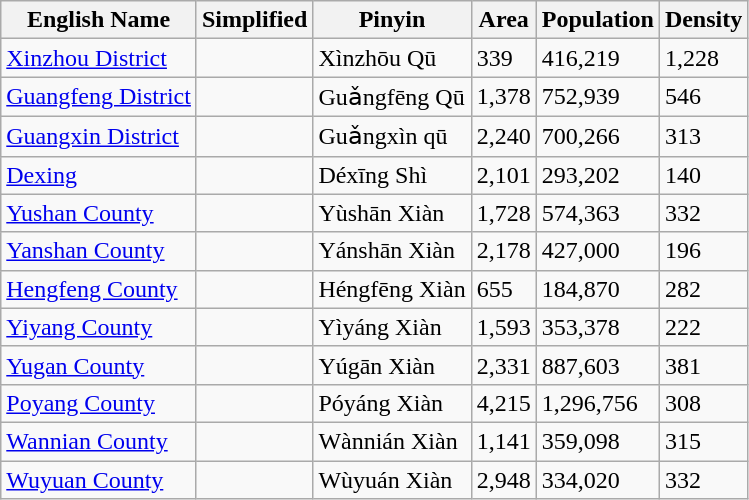<table class="wikitable sortable">
<tr>
<th>English Name</th>
<th>Simplified</th>
<th>Pinyin</th>
<th>Area</th>
<th>Population</th>
<th>Density</th>
</tr>
<tr>
<td><a href='#'>Xinzhou District</a></td>
<td></td>
<td>Xìnzhōu Qū</td>
<td>339</td>
<td>416,219</td>
<td>1,228</td>
</tr>
<tr>
<td><a href='#'>Guangfeng District</a></td>
<td></td>
<td>Guǎngfēng Qū</td>
<td>1,378</td>
<td>752,939</td>
<td>546</td>
</tr>
<tr>
<td><a href='#'>Guangxin District</a></td>
<td></td>
<td>Guǎngxìn qū</td>
<td>2,240</td>
<td>700,266</td>
<td>313</td>
</tr>
<tr>
<td><a href='#'>Dexing</a></td>
<td></td>
<td>Déxīng Shì</td>
<td>2,101</td>
<td>293,202</td>
<td>140</td>
</tr>
<tr>
<td><a href='#'>Yushan County</a></td>
<td></td>
<td>Yùshān Xiàn</td>
<td>1,728</td>
<td>574,363</td>
<td>332</td>
</tr>
<tr>
<td><a href='#'>Yanshan County</a></td>
<td></td>
<td>Yánshān Xiàn</td>
<td>2,178</td>
<td>427,000</td>
<td>196</td>
</tr>
<tr>
<td><a href='#'>Hengfeng County</a></td>
<td></td>
<td>Héngfēng Xiàn</td>
<td>655</td>
<td>184,870</td>
<td>282</td>
</tr>
<tr>
<td><a href='#'>Yiyang County</a></td>
<td></td>
<td>Yìyáng Xiàn</td>
<td>1,593</td>
<td>353,378</td>
<td>222</td>
</tr>
<tr>
<td><a href='#'>Yugan County</a></td>
<td></td>
<td>Yúgān Xiàn</td>
<td>2,331</td>
<td>887,603</td>
<td>381</td>
</tr>
<tr>
<td><a href='#'>Poyang County</a></td>
<td></td>
<td>Póyáng Xiàn</td>
<td>4,215</td>
<td>1,296,756</td>
<td>308</td>
</tr>
<tr>
<td><a href='#'>Wannian County</a></td>
<td></td>
<td>Wànnián Xiàn</td>
<td>1,141</td>
<td>359,098</td>
<td>315</td>
</tr>
<tr>
<td><a href='#'>Wuyuan County</a></td>
<td></td>
<td>Wùyuán Xiàn</td>
<td>2,948</td>
<td>334,020</td>
<td>332</td>
</tr>
</table>
